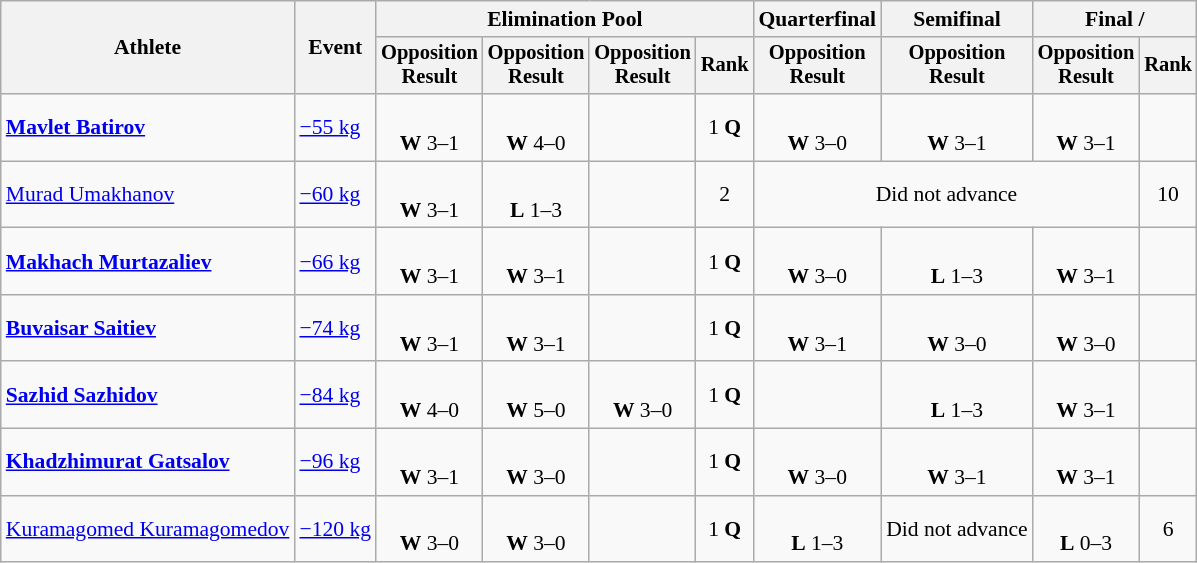<table class="wikitable" style="font-size:90%">
<tr>
<th rowspan="2">Athlete</th>
<th rowspan="2">Event</th>
<th colspan=4>Elimination Pool</th>
<th>Quarterfinal</th>
<th>Semifinal</th>
<th colspan=2>Final / </th>
</tr>
<tr style="font-size: 95%">
<th>Opposition<br>Result</th>
<th>Opposition<br>Result</th>
<th>Opposition<br>Result</th>
<th>Rank</th>
<th>Opposition<br>Result</th>
<th>Opposition<br>Result</th>
<th>Opposition<br>Result</th>
<th>Rank</th>
</tr>
<tr align=center>
<td align=left><strong><a href='#'>Mavlet Batirov</a></strong></td>
<td align=left><a href='#'>−55 kg</a></td>
<td><br><strong>W</strong> 3–1 <sup></sup></td>
<td><br><strong>W</strong> 4–0 <sup></sup></td>
<td></td>
<td>1 <strong>Q</strong></td>
<td><br><strong>W</strong> 3–0 <sup></sup></td>
<td><br><strong>W</strong> 3–1 <sup></sup></td>
<td><br><strong>W</strong> 3–1 <sup></sup></td>
<td></td>
</tr>
<tr align=center>
<td align=left><a href='#'>Murad Umakhanov</a></td>
<td align=left><a href='#'>−60 kg</a></td>
<td><br><strong>W</strong> 3–1 <sup></sup></td>
<td><br><strong>L</strong> 1–3 <sup></sup></td>
<td></td>
<td>2</td>
<td colspan=3>Did not advance</td>
<td>10</td>
</tr>
<tr align=center>
<td align=left><strong><a href='#'>Makhach Murtazaliev</a></strong></td>
<td align=left><a href='#'>−66 kg</a></td>
<td><br><strong>W</strong> 3–1 <sup></sup></td>
<td><br><strong>W</strong> 3–1 <sup></sup></td>
<td></td>
<td>1 <strong>Q</strong></td>
<td><br><strong>W</strong> 3–0 <sup></sup></td>
<td><br><strong>L</strong> 1–3 <sup></sup></td>
<td><br><strong>W</strong> 3–1 <sup></sup></td>
<td></td>
</tr>
<tr align=center>
<td align=left><strong><a href='#'>Buvaisar Saitiev</a></strong></td>
<td align=left><a href='#'>−74 kg</a></td>
<td><br><strong>W</strong> 3–1 <sup></sup></td>
<td><br><strong>W</strong> 3–1 <sup></sup></td>
<td></td>
<td>1 <strong>Q</strong></td>
<td><br><strong>W</strong> 3–1 <sup></sup></td>
<td><br><strong>W</strong> 3–0 <sup></sup></td>
<td><br><strong>W</strong> 3–0 <sup></sup></td>
<td></td>
</tr>
<tr align=center>
<td align=left><strong><a href='#'>Sazhid Sazhidov</a></strong></td>
<td align=left><a href='#'>−84 kg</a></td>
<td><br><strong>W</strong> 4–0 <sup></sup></td>
<td><br><strong>W</strong> 5–0 <sup></sup></td>
<td><br><strong>W</strong> 3–0 <sup></sup></td>
<td>1 <strong>Q</strong></td>
<td></td>
<td><br><strong>L</strong> 1–3 <sup></sup></td>
<td><br><strong>W</strong> 3–1 <sup></sup></td>
<td></td>
</tr>
<tr align=center>
<td align=left><strong><a href='#'>Khadzhimurat Gatsalov</a></strong></td>
<td align=left><a href='#'>−96 kg</a></td>
<td><br><strong>W</strong> 3–1 <sup></sup></td>
<td><br><strong>W</strong> 3–0 <sup></sup></td>
<td></td>
<td>1 <strong>Q</strong></td>
<td><br><strong>W</strong> 3–0 <sup></sup></td>
<td><br><strong>W</strong> 3–1 <sup></sup></td>
<td><br><strong>W</strong> 3–1 <sup></sup></td>
<td></td>
</tr>
<tr align=center>
<td align=left><a href='#'>Kuramagomed Kuramagomedov</a></td>
<td align=left><a href='#'>−120 kg</a></td>
<td><br><strong>W</strong> 3–0 <sup></sup></td>
<td><br><strong>W</strong> 3–0 <sup></sup></td>
<td></td>
<td>1 <strong>Q</strong></td>
<td><br><strong>L</strong> 1–3 <sup></sup></td>
<td>Did not advance</td>
<td><br><strong>L</strong> 0–3 <sup></sup></td>
<td>6</td>
</tr>
</table>
